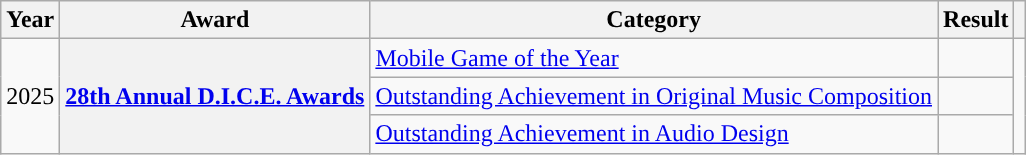<table class="wikitable sortable plain-row-headers">
<tr>
<th scope="col">Year</th>
<th scope="col">Award</th>
<th scope="col">Category</th>
<th scope="col">Result</th>
<th scope="col" class="unsortable"></th>
</tr>
<tr>
<td rowspan="3" style="text-align:center;">2025</td>
<th scope="row" rowspan="3"><a href='#'>28th Annual D.I.C.E. Awards</a></th>
<td><a href='#'>Mobile Game of the Year</a></td>
<td></td>
<td rowspan="6" style="text-align:center;"><br></td>
</tr>
<tr>
<td><a href='#'>Outstanding Achievement in Original Music Composition</a></td>
<td></td>
</tr>
<tr>
<td><a href='#'>Outstanding Achievement in Audio Design</a></td>
<td></td>
</tr>
</table>
